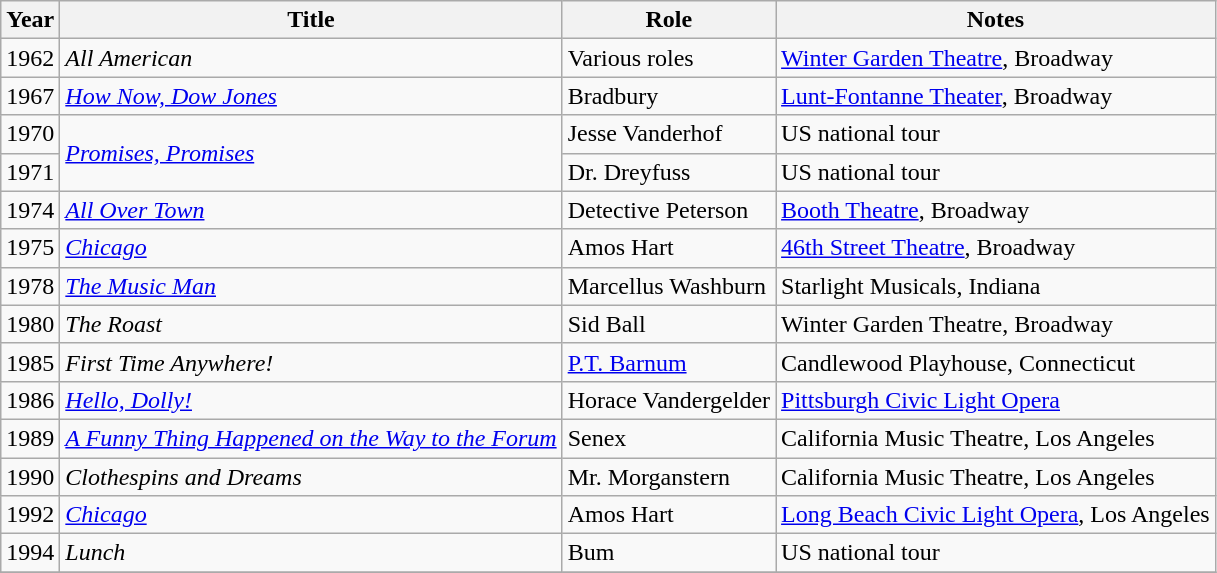<table class="wikitable">
<tr>
<th>Year</th>
<th>Title</th>
<th>Role</th>
<th>Notes</th>
</tr>
<tr>
<td>1962</td>
<td><em>All American</em></td>
<td>Various roles</td>
<td><a href='#'>Winter Garden Theatre</a>, Broadway</td>
</tr>
<tr>
<td>1967</td>
<td><em><a href='#'>How Now, Dow Jones</a></em></td>
<td>Bradbury</td>
<td><a href='#'>Lunt-Fontanne Theater</a>, Broadway</td>
</tr>
<tr>
<td>1970</td>
<td rowspan=2><em><a href='#'>Promises, Promises</a></em></td>
<td>Jesse Vanderhof</td>
<td>US national tour</td>
</tr>
<tr>
<td>1971</td>
<td>Dr. Dreyfuss</td>
<td>US national tour</td>
</tr>
<tr>
<td>1974</td>
<td><em><a href='#'>All Over Town</a></em></td>
<td>Detective Peterson</td>
<td><a href='#'>Booth Theatre</a>, Broadway</td>
</tr>
<tr>
<td>1975</td>
<td><em><a href='#'>Chicago</a></em></td>
<td>Amos Hart</td>
<td><a href='#'>46th Street Theatre</a>, Broadway</td>
</tr>
<tr>
<td>1978</td>
<td><em><a href='#'>The Music Man</a></em></td>
<td>Marcellus Washburn</td>
<td>Starlight Musicals, Indiana</td>
</tr>
<tr>
<td>1980</td>
<td><em>The Roast</em></td>
<td>Sid Ball</td>
<td>Winter Garden Theatre, Broadway</td>
</tr>
<tr>
<td>1985</td>
<td><em>First Time Anywhere!</em></td>
<td><a href='#'>P.T. Barnum</a></td>
<td>Candlewood Playhouse, Connecticut</td>
</tr>
<tr>
<td>1986</td>
<td><em><a href='#'>Hello, Dolly!</a></em></td>
<td>Horace Vandergelder</td>
<td><a href='#'>Pittsburgh Civic Light Opera</a></td>
</tr>
<tr>
<td>1989</td>
<td><em><a href='#'>A Funny Thing Happened on the Way to the Forum</a></em></td>
<td>Senex</td>
<td>California Music Theatre, Los Angeles</td>
</tr>
<tr>
<td>1990</td>
<td><em>Clothespins and Dreams</em></td>
<td>Mr. Morganstern</td>
<td>California Music Theatre, Los Angeles</td>
</tr>
<tr>
<td>1992</td>
<td><em><a href='#'>Chicago</a></em></td>
<td>Amos Hart</td>
<td><a href='#'>Long Beach Civic Light Opera</a>, Los Angeles</td>
</tr>
<tr>
<td>1994</td>
<td><em>Lunch</em></td>
<td>Bum</td>
<td>US national tour</td>
</tr>
<tr>
</tr>
</table>
